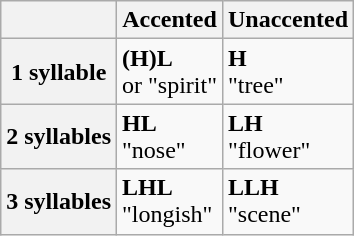<table class="wikitable">
<tr>
<th></th>
<th>Accented</th>
<th>Unaccented</th>
</tr>
<tr>
<th>1 syllable</th>
<td><strong>(H)L</strong><br>  or  "spirit"</td>
<td><strong>H</strong><br>  "tree"</td>
</tr>
<tr>
<th>2 syllables</th>
<td><strong>HL</strong><br>  "nose"</td>
<td><strong>LH</strong><br>  "flower"</td>
</tr>
<tr>
<th>3 syllables</th>
<td><strong>LHL</strong><br>  "longish"</td>
<td><strong>LLH</strong><br>  "scene"</td>
</tr>
</table>
